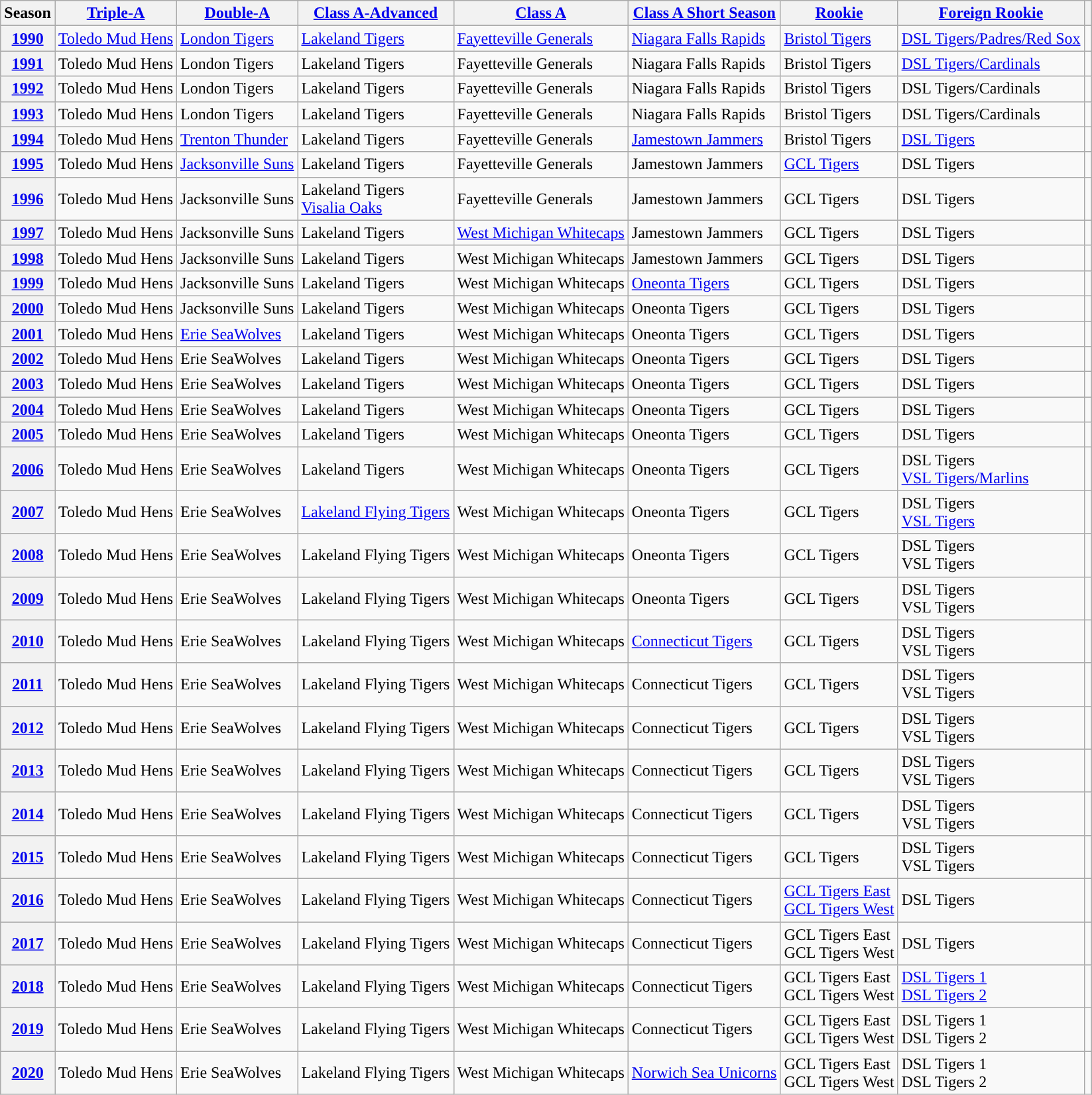<table class="wikitable plainrowheaders">
<tr>
<th scope="col">Season</th>
<th scope="col"><a href='#'><span>Triple-A</span></a></th>
<th scope="col"><a href='#'><span>Double-A</span></a></th>
<th scope="col"><a href='#'><span>Class A-Advanced</span></a></th>
<th scope="col"><a href='#'><span>Class A</span></a></th>
<th scope="col"><a href='#'><span>Class A Short Season</span></a></th>
<th scope="col"><a href='#'><span>Rookie</span></a></th>
<th scope="col"><a href='#'><span>Foreign Rookie</span></a></th>
<th scope="col"></th>
</tr>
<tr>
<th scope="row" style="text-align:center"><a href='#'>1990</a></th>
<td><a href='#'>Toledo Mud Hens</a></td>
<td><a href='#'>London Tigers</a></td>
<td><a href='#'>Lakeland Tigers</a></td>
<td><a href='#'>Fayetteville Generals</a></td>
<td><a href='#'>Niagara Falls Rapids</a></td>
<td><a href='#'>Bristol Tigers</a></td>
<td><a href='#'>DSL Tigers/Padres/Red Sox</a></td>
<td align="center"></td>
</tr>
<tr>
<th scope="row" style="text-align:center"><a href='#'>1991</a></th>
<td>Toledo Mud Hens</td>
<td>London Tigers</td>
<td>Lakeland Tigers</td>
<td>Fayetteville Generals</td>
<td>Niagara Falls Rapids</td>
<td>Bristol Tigers</td>
<td><a href='#'>DSL Tigers/Cardinals</a></td>
<td align="center"></td>
</tr>
<tr>
<th scope="row" style="text-align:center"><a href='#'>1992</a></th>
<td>Toledo Mud Hens</td>
<td>London Tigers</td>
<td>Lakeland Tigers</td>
<td>Fayetteville Generals</td>
<td>Niagara Falls Rapids</td>
<td>Bristol Tigers</td>
<td>DSL Tigers/Cardinals</td>
<td align="center"></td>
</tr>
<tr>
<th scope="row" style="text-align:center"><a href='#'>1993</a></th>
<td>Toledo Mud Hens</td>
<td>London Tigers</td>
<td>Lakeland Tigers</td>
<td>Fayetteville Generals</td>
<td>Niagara Falls Rapids</td>
<td>Bristol Tigers</td>
<td>DSL Tigers/Cardinals</td>
<td align="center"></td>
</tr>
<tr>
<th scope="row" style="text-align:center"><a href='#'>1994</a></th>
<td>Toledo Mud Hens</td>
<td><a href='#'>Trenton Thunder</a></td>
<td>Lakeland Tigers</td>
<td>Fayetteville Generals</td>
<td><a href='#'>Jamestown Jammers</a></td>
<td>Bristol Tigers</td>
<td><a href='#'>DSL Tigers</a></td>
<td align="center"></td>
</tr>
<tr>
<th scope="row" style="text-align:center"><a href='#'>1995</a></th>
<td>Toledo Mud Hens</td>
<td><a href='#'>Jacksonville Suns</a></td>
<td>Lakeland Tigers</td>
<td>Fayetteville Generals</td>
<td>Jamestown Jammers</td>
<td><a href='#'>GCL Tigers</a></td>
<td>DSL Tigers</td>
<td align="center"></td>
</tr>
<tr>
<th scope="row" style="text-align:center"><a href='#'>1996</a></th>
<td>Toledo Mud Hens</td>
<td>Jacksonville Suns</td>
<td>Lakeland Tigers<br><a href='#'>Visalia Oaks</a></td>
<td>Fayetteville Generals</td>
<td>Jamestown Jammers</td>
<td>GCL Tigers</td>
<td>DSL Tigers</td>
<td align="center"></td>
</tr>
<tr>
<th scope="row" style="text-align:center"><a href='#'>1997</a></th>
<td>Toledo Mud Hens</td>
<td>Jacksonville Suns</td>
<td>Lakeland Tigers</td>
<td><a href='#'>West Michigan Whitecaps</a></td>
<td>Jamestown Jammers</td>
<td>GCL Tigers</td>
<td>DSL Tigers</td>
<td align="center"></td>
</tr>
<tr>
<th scope="row" style="text-align:center"><a href='#'>1998</a></th>
<td>Toledo Mud Hens</td>
<td>Jacksonville Suns</td>
<td>Lakeland Tigers</td>
<td>West Michigan Whitecaps</td>
<td>Jamestown Jammers</td>
<td>GCL Tigers</td>
<td>DSL Tigers</td>
<td align="center"></td>
</tr>
<tr>
<th scope="row" style="text-align:center"><a href='#'>1999</a></th>
<td>Toledo Mud Hens</td>
<td>Jacksonville Suns</td>
<td>Lakeland Tigers</td>
<td>West Michigan Whitecaps</td>
<td><a href='#'>Oneonta Tigers</a></td>
<td>GCL Tigers</td>
<td>DSL Tigers</td>
<td align="center"></td>
</tr>
<tr>
<th scope="row" style="text-align:center"><a href='#'>2000</a></th>
<td>Toledo Mud Hens</td>
<td>Jacksonville Suns</td>
<td>Lakeland Tigers</td>
<td>West Michigan Whitecaps</td>
<td>Oneonta Tigers</td>
<td>GCL Tigers</td>
<td>DSL Tigers</td>
<td align="center"></td>
</tr>
<tr>
<th scope="row" style="text-align:center"><a href='#'>2001</a></th>
<td>Toledo Mud Hens</td>
<td><a href='#'>Erie SeaWolves</a></td>
<td>Lakeland Tigers</td>
<td>West Michigan Whitecaps</td>
<td>Oneonta Tigers</td>
<td>GCL Tigers</td>
<td>DSL Tigers</td>
<td align="center"></td>
</tr>
<tr>
<th scope="row" style="text-align:center"><a href='#'>2002</a></th>
<td>Toledo Mud Hens</td>
<td>Erie SeaWolves</td>
<td>Lakeland Tigers</td>
<td>West Michigan Whitecaps</td>
<td>Oneonta Tigers</td>
<td>GCL Tigers</td>
<td>DSL Tigers</td>
<td align="center"></td>
</tr>
<tr>
<th scope="row" style="text-align:center"><a href='#'>2003</a></th>
<td>Toledo Mud Hens</td>
<td>Erie SeaWolves</td>
<td>Lakeland Tigers</td>
<td>West Michigan Whitecaps</td>
<td>Oneonta Tigers</td>
<td>GCL Tigers</td>
<td>DSL Tigers</td>
<td align="center"></td>
</tr>
<tr>
<th scope="row" style="text-align:center"><a href='#'>2004</a></th>
<td>Toledo Mud Hens</td>
<td>Erie SeaWolves</td>
<td>Lakeland Tigers</td>
<td>West Michigan Whitecaps</td>
<td>Oneonta Tigers</td>
<td>GCL Tigers</td>
<td>DSL Tigers</td>
<td align="center"></td>
</tr>
<tr>
<th scope="row" style="text-align:center"><a href='#'>2005</a></th>
<td>Toledo Mud Hens</td>
<td>Erie SeaWolves</td>
<td>Lakeland Tigers</td>
<td>West Michigan Whitecaps</td>
<td>Oneonta Tigers</td>
<td>GCL Tigers</td>
<td>DSL Tigers</td>
<td align="center"></td>
</tr>
<tr>
<th scope="row" style="text-align:center"><a href='#'>2006</a></th>
<td>Toledo Mud Hens</td>
<td>Erie SeaWolves</td>
<td>Lakeland Tigers</td>
<td>West Michigan Whitecaps</td>
<td>Oneonta Tigers</td>
<td>GCL Tigers</td>
<td>DSL Tigers<br><a href='#'>VSL Tigers/Marlins</a></td>
<td align="center"></td>
</tr>
<tr>
<th scope="row" style="text-align:center"><a href='#'>2007</a></th>
<td>Toledo Mud Hens</td>
<td>Erie SeaWolves</td>
<td><a href='#'>Lakeland Flying Tigers</a></td>
<td>West Michigan Whitecaps</td>
<td>Oneonta Tigers</td>
<td>GCL Tigers</td>
<td>DSL Tigers<br><a href='#'>VSL Tigers</a></td>
<td align="center"></td>
</tr>
<tr>
<th scope="row" style="text-align:center"><a href='#'>2008</a></th>
<td>Toledo Mud Hens</td>
<td>Erie SeaWolves</td>
<td>Lakeland Flying Tigers</td>
<td>West Michigan Whitecaps</td>
<td>Oneonta Tigers</td>
<td>GCL Tigers</td>
<td>DSL Tigers<br>VSL Tigers</td>
<td align="center"></td>
</tr>
<tr>
<th scope="row" style="text-align:center"><a href='#'>2009</a></th>
<td>Toledo Mud Hens</td>
<td>Erie SeaWolves</td>
<td>Lakeland Flying Tigers</td>
<td>West Michigan Whitecaps</td>
<td>Oneonta Tigers</td>
<td>GCL Tigers</td>
<td>DSL Tigers<br>VSL Tigers</td>
<td align="center"></td>
</tr>
<tr>
<th scope="row" style="text-align:center"><a href='#'>2010</a></th>
<td>Toledo Mud Hens</td>
<td>Erie SeaWolves</td>
<td>Lakeland Flying Tigers</td>
<td>West Michigan Whitecaps</td>
<td><a href='#'>Connecticut Tigers</a></td>
<td>GCL Tigers</td>
<td>DSL Tigers<br>VSL Tigers</td>
<td align="center"></td>
</tr>
<tr>
<th scope="row" style="text-align:center"><a href='#'>2011</a></th>
<td>Toledo Mud Hens</td>
<td>Erie SeaWolves</td>
<td>Lakeland Flying Tigers</td>
<td>West Michigan Whitecaps</td>
<td>Connecticut Tigers</td>
<td>GCL Tigers</td>
<td>DSL Tigers<br>VSL Tigers</td>
<td align="center"></td>
</tr>
<tr>
<th scope="row" style="text-align:center"><a href='#'>2012</a></th>
<td>Toledo Mud Hens</td>
<td>Erie SeaWolves</td>
<td>Lakeland Flying Tigers</td>
<td>West Michigan Whitecaps</td>
<td>Connecticut Tigers</td>
<td>GCL Tigers</td>
<td>DSL Tigers<br>VSL Tigers</td>
<td align="center"></td>
</tr>
<tr>
<th scope="row" style="text-align:center"><a href='#'>2013</a></th>
<td>Toledo Mud Hens</td>
<td>Erie SeaWolves</td>
<td>Lakeland Flying Tigers</td>
<td>West Michigan Whitecaps</td>
<td>Connecticut Tigers</td>
<td>GCL Tigers</td>
<td>DSL Tigers<br>VSL Tigers</td>
<td align="center"></td>
</tr>
<tr>
<th scope="row" style="text-align:center"><a href='#'>2014</a></th>
<td>Toledo Mud Hens</td>
<td>Erie SeaWolves</td>
<td>Lakeland Flying Tigers</td>
<td>West Michigan Whitecaps</td>
<td>Connecticut Tigers</td>
<td>GCL Tigers</td>
<td>DSL Tigers<br>VSL Tigers</td>
<td align="center"></td>
</tr>
<tr>
<th scope="row" style="text-align:center"><a href='#'>2015</a></th>
<td>Toledo Mud Hens</td>
<td>Erie SeaWolves</td>
<td>Lakeland Flying Tigers</td>
<td>West Michigan Whitecaps</td>
<td>Connecticut Tigers</td>
<td>GCL Tigers</td>
<td>DSL Tigers<br>VSL Tigers</td>
<td align="center"></td>
</tr>
<tr>
<th scope="row" style="text-align:center"><a href='#'>2016</a></th>
<td>Toledo Mud Hens</td>
<td>Erie SeaWolves</td>
<td>Lakeland Flying Tigers</td>
<td>West Michigan Whitecaps</td>
<td>Connecticut Tigers</td>
<td><a href='#'>GCL Tigers East</a><br><a href='#'>GCL Tigers West</a></td>
<td>DSL Tigers</td>
<td align="center"></td>
</tr>
<tr>
<th scope="row" style="text-align:center"><a href='#'>2017</a></th>
<td>Toledo Mud Hens</td>
<td>Erie SeaWolves</td>
<td>Lakeland Flying Tigers</td>
<td>West Michigan Whitecaps</td>
<td>Connecticut Tigers</td>
<td>GCL Tigers East<br>GCL Tigers West</td>
<td>DSL Tigers</td>
<td align="center"></td>
</tr>
<tr>
<th scope="row" style="text-align:center"><a href='#'>2018</a></th>
<td>Toledo Mud Hens</td>
<td>Erie SeaWolves</td>
<td>Lakeland Flying Tigers</td>
<td>West Michigan Whitecaps</td>
<td>Connecticut Tigers</td>
<td>GCL Tigers East<br>GCL Tigers West</td>
<td><a href='#'>DSL Tigers 1</a><br><a href='#'>DSL Tigers 2</a></td>
<td align="center"></td>
</tr>
<tr>
<th scope="row" style="text-align:center"><a href='#'>2019</a></th>
<td>Toledo Mud Hens</td>
<td>Erie SeaWolves</td>
<td>Lakeland Flying Tigers</td>
<td>West Michigan Whitecaps</td>
<td>Connecticut Tigers</td>
<td>GCL Tigers East<br>GCL Tigers West</td>
<td>DSL Tigers 1<br>DSL Tigers 2</td>
<td align="center"></td>
</tr>
<tr>
<th scope="row" style="text-align:center"><a href='#'>2020</a></th>
<td>Toledo Mud Hens</td>
<td>Erie SeaWolves</td>
<td>Lakeland Flying Tigers</td>
<td>West Michigan Whitecaps</td>
<td><a href='#'>Norwich Sea Unicorns</a></td>
<td>GCL Tigers East<br>GCL Tigers West</td>
<td>DSL Tigers 1<br>DSL Tigers 2</td>
<td align="center"></td>
</tr>
</table>
